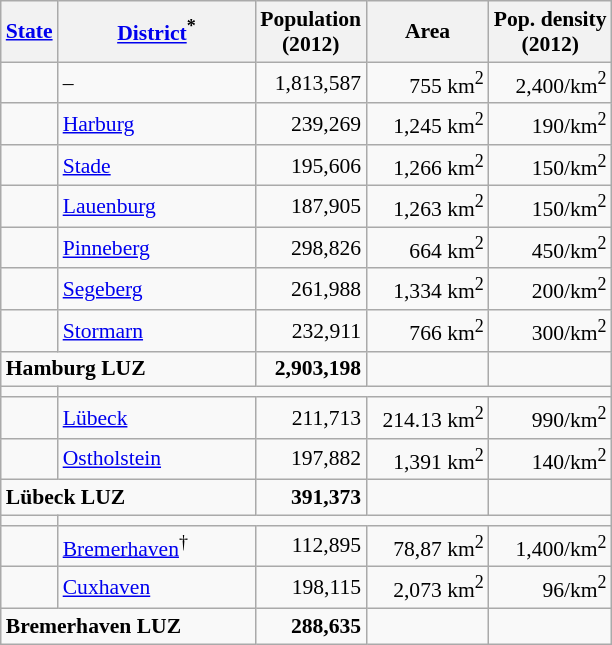<table class="wikitable" style="font-size:90%">
<tr>
<th><a href='#'>State</a></th>
<th><a href='#'>District</a><sup>*</sup></th>
<th>Population <br>(2012)</th>
<th>Area <br></th>
<th>Pop. density <br>(2012)</th>
</tr>
<tr>
<td></td>
<td width="125px">–</td>
<td align="right">1,813,587</td>
<td width="75px" align="right">755 km<sup>2</sup></td>
<td align="right">2,400/km<sup>2</sup></td>
</tr>
<tr>
<td></td>
<td><a href='#'>Harburg</a></td>
<td align="right">239,269</td>
<td align="right">1,245 km<sup>2</sup></td>
<td align="right">190/km<sup>2</sup></td>
</tr>
<tr>
<td></td>
<td><a href='#'>Stade</a></td>
<td align="right">195,606</td>
<td align="right">1,266 km<sup>2</sup></td>
<td align="right">150/km<sup>2</sup></td>
</tr>
<tr>
<td></td>
<td><a href='#'>Lauenburg</a></td>
<td align="right">187,905</td>
<td align="right">1,263 km<sup>2</sup></td>
<td align="right">150/km<sup>2</sup></td>
</tr>
<tr>
<td></td>
<td><a href='#'>Pinneberg</a></td>
<td align="right">298,826</td>
<td align="right">664 km<sup>2</sup></td>
<td align="right">450/km<sup>2</sup></td>
</tr>
<tr>
<td></td>
<td><a href='#'>Segeberg</a></td>
<td align="right">261,988</td>
<td align="right">1,334 km<sup>2</sup></td>
<td align="right">200/km<sup>2</sup></td>
</tr>
<tr>
<td></td>
<td><a href='#'>Stormarn</a></td>
<td align="right">232,911</td>
<td align="right">766 km<sup>2</sup></td>
<td align="right">300/km<sup>2</sup></td>
</tr>
<tr>
<td colspan="2"><strong>Hamburg LUZ</strong></td>
<td align="right"><strong>2,903,198</strong></td>
<td align="right"></td>
<td align="right"></td>
</tr>
<tr>
<td></td>
</tr>
<tr>
<td></td>
<td><a href='#'>Lübeck</a></td>
<td align="right">211,713</td>
<td align="right">214.13 km<sup>2</sup></td>
<td align="right">990/km<sup>2</sup></td>
</tr>
<tr>
<td></td>
<td><a href='#'>Ostholstein</a></td>
<td align="right">197,882</td>
<td align="right">1,391 km<sup>2</sup></td>
<td align="right">140/km<sup>2</sup></td>
</tr>
<tr>
<td colspan="2"><strong>Lübeck LUZ</strong></td>
<td align="right"><strong>391,373</strong></td>
<td align="right"></td>
<td align="right"></td>
</tr>
<tr>
<td></td>
</tr>
<tr>
<td></td>
<td><a href='#'>Bremerhaven</a><sup>†</sup></td>
<td align="right">112,895</td>
<td align="right">78,87 km<sup>2</sup></td>
<td align="right">1,400/km<sup>2</sup></td>
</tr>
<tr>
<td></td>
<td><a href='#'>Cuxhaven</a></td>
<td align="right">198,115</td>
<td align="right">2,073 km<sup>2</sup></td>
<td align="right">96/km<sup>2</sup></td>
</tr>
<tr>
<td colspan="2"><strong>Bremerhaven LUZ</strong></td>
<td align="right"><strong>288,635</strong></td>
<td align="right"></td>
<td align="right"></td>
</tr>
</table>
